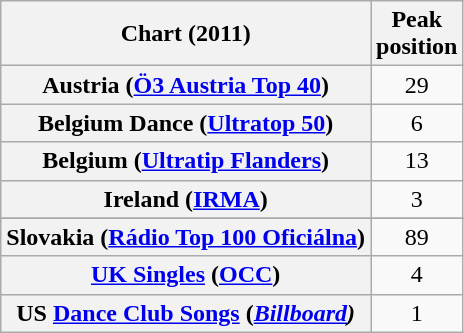<table class="wikitable sortable plainrowheaders" style="text-align:center">
<tr>
<th scope="col">Chart (2011)</th>
<th scope="col">Peak<br>position</th>
</tr>
<tr>
<th scope="row">Austria (<a href='#'>Ö3 Austria Top 40</a>)</th>
<td>29</td>
</tr>
<tr>
<th scope="row">Belgium Dance (<a href='#'>Ultratop 50</a>)</th>
<td>6</td>
</tr>
<tr>
<th scope="row">Belgium (<a href='#'>Ultratip Flanders</a>)</th>
<td>13</td>
</tr>
<tr>
<th scope="row">Ireland (<a href='#'>IRMA</a>)</th>
<td>3</td>
</tr>
<tr>
</tr>
<tr>
<th scope="row">Slovakia (<a href='#'>Rádio Top 100 Oficiálna</a>)</th>
<td>89</td>
</tr>
<tr>
<th scope="row"><a href='#'>UK Singles</a> (<a href='#'>OCC</a>)</th>
<td>4</td>
</tr>
<tr>
<th scope="row">US <a href='#'>Dance Club Songs</a> (<em><a href='#'>Billboard</a>)</em></th>
<td>1</td>
</tr>
</table>
